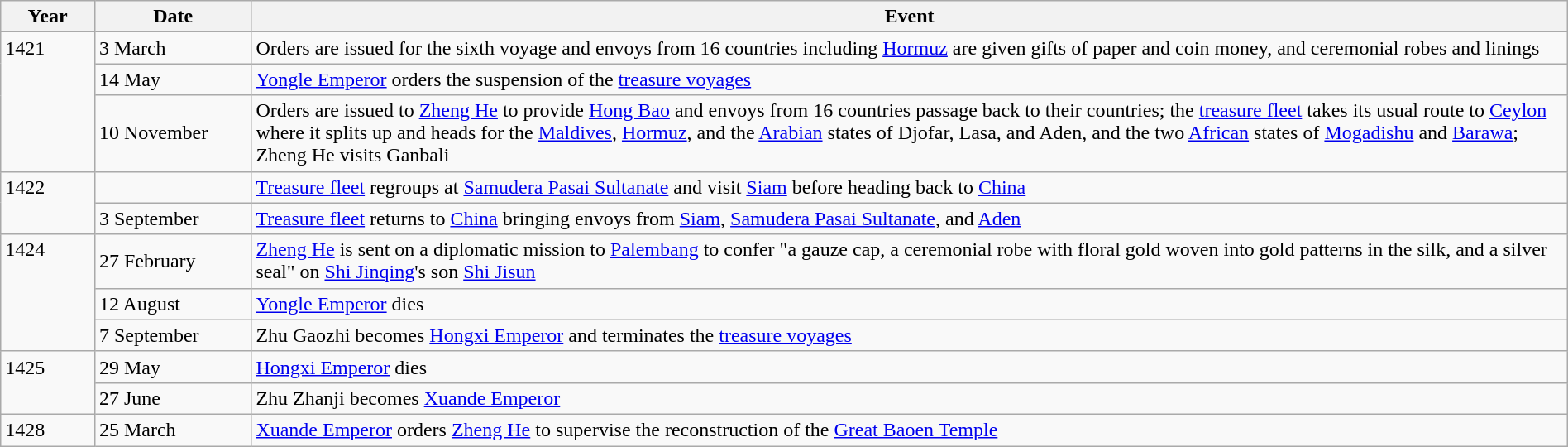<table class="wikitable" width="100%">
<tr>
<th style="width:6%">Year</th>
<th style="width:10%">Date</th>
<th>Event</th>
</tr>
<tr>
<td rowspan="3" valign="top">1421</td>
<td>3 March</td>
<td>Orders are issued for the sixth voyage and envoys from 16 countries including <a href='#'>Hormuz</a> are given gifts of paper and coin money, and ceremonial robes and linings</td>
</tr>
<tr>
<td>14 May</td>
<td><a href='#'>Yongle Emperor</a> orders the suspension of the <a href='#'>treasure voyages</a></td>
</tr>
<tr>
<td>10 November</td>
<td>Orders are issued to <a href='#'>Zheng He</a> to provide <a href='#'>Hong Bao</a> and envoys from 16 countries passage back to their countries; the <a href='#'>treasure fleet</a> takes its usual route to <a href='#'>Ceylon</a> where it splits up and heads for the <a href='#'>Maldives</a>, <a href='#'>Hormuz</a>, and the <a href='#'>Arabian</a> states of Djofar, Lasa, and Aden, and the two <a href='#'>African</a> states of <a href='#'>Mogadishu</a> and <a href='#'>Barawa</a>; Zheng He visits Ganbali</td>
</tr>
<tr>
<td rowspan="2" valign="top">1422</td>
<td></td>
<td><a href='#'>Treasure fleet</a> regroups at <a href='#'>Samudera Pasai Sultanate</a> and visit <a href='#'>Siam</a> before heading back to <a href='#'>China</a></td>
</tr>
<tr>
<td>3 September</td>
<td><a href='#'>Treasure fleet</a> returns to <a href='#'>China</a> bringing envoys from <a href='#'>Siam</a>, <a href='#'>Samudera Pasai Sultanate</a>, and <a href='#'>Aden</a></td>
</tr>
<tr>
<td rowspan="3" valign="top">1424</td>
<td>27 February</td>
<td><a href='#'>Zheng He</a> is sent on a diplomatic mission to <a href='#'>Palembang</a> to confer "a gauze cap, a ceremonial robe with floral gold woven into gold patterns in the silk, and a silver seal" on <a href='#'>Shi Jinqing</a>'s son <a href='#'>Shi Jisun</a></td>
</tr>
<tr>
<td>12 August</td>
<td><a href='#'>Yongle Emperor</a> dies</td>
</tr>
<tr>
<td>7 September</td>
<td>Zhu Gaozhi becomes <a href='#'>Hongxi Emperor</a> and terminates the <a href='#'>treasure voyages</a></td>
</tr>
<tr>
<td rowspan="2" valign="top">1425</td>
<td>29 May</td>
<td><a href='#'>Hongxi Emperor</a> dies</td>
</tr>
<tr>
<td>27 June</td>
<td>Zhu Zhanji becomes <a href='#'>Xuande Emperor</a></td>
</tr>
<tr>
<td>1428</td>
<td>25 March</td>
<td><a href='#'>Xuande Emperor</a> orders <a href='#'>Zheng He</a> to supervise the reconstruction of the <a href='#'>Great Baoen Temple</a></td>
</tr>
</table>
